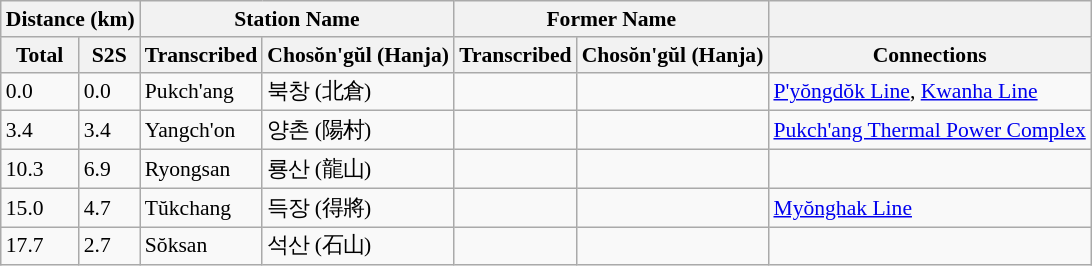<table class="wikitable" style="font-size:90%;">
<tr>
<th colspan="2">Distance (km)</th>
<th colspan="2">Station Name</th>
<th colspan="2">Former Name</th>
<th></th>
</tr>
<tr>
<th>Total</th>
<th>S2S</th>
<th>Transcribed</th>
<th>Chosŏn'gŭl (Hanja)</th>
<th>Transcribed</th>
<th>Chosŏn'gŭl (Hanja)</th>
<th>Connections</th>
</tr>
<tr>
<td>0.0</td>
<td>0.0</td>
<td>Pukch'ang</td>
<td>북창 (北倉)</td>
<td></td>
<td></td>
<td><a href='#'>P'yŏngdŏk Line</a>, <a href='#'>Kwanha Line</a></td>
</tr>
<tr>
<td>3.4</td>
<td>3.4</td>
<td>Yangch'on</td>
<td>양촌 (陽村)</td>
<td></td>
<td></td>
<td><a href='#'>Pukch'ang Thermal Power Complex</a></td>
</tr>
<tr>
<td>10.3</td>
<td>6.9</td>
<td>Ryongsan</td>
<td>룡산 (龍山)</td>
<td></td>
<td></td>
<td></td>
</tr>
<tr>
<td>15.0</td>
<td>4.7</td>
<td>Tŭkchang</td>
<td>득장 (得將)</td>
<td></td>
<td></td>
<td><a href='#'>Myŏnghak Line</a></td>
</tr>
<tr>
<td>17.7</td>
<td>2.7</td>
<td>Sŏksan</td>
<td>석산 (石山)</td>
<td></td>
<td></td>
<td></td>
</tr>
</table>
